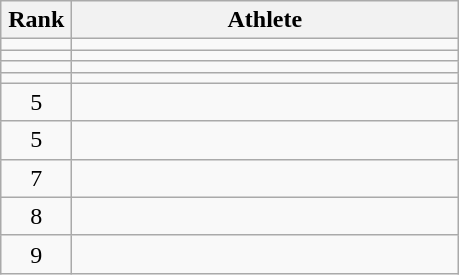<table class="wikitable" style="text-align: center;">
<tr>
<th width=40>Rank</th>
<th width=250>Athlete</th>
</tr>
<tr>
<td></td>
<td align=left></td>
</tr>
<tr>
<td></td>
<td align=left></td>
</tr>
<tr>
<td></td>
<td align=left></td>
</tr>
<tr>
<td></td>
<td align=left></td>
</tr>
<tr>
<td>5</td>
<td align=left></td>
</tr>
<tr>
<td>5</td>
<td align=left></td>
</tr>
<tr>
<td>7</td>
<td align=left></td>
</tr>
<tr>
<td>8</td>
<td align=left></td>
</tr>
<tr>
<td>9</td>
<td align=left></td>
</tr>
</table>
